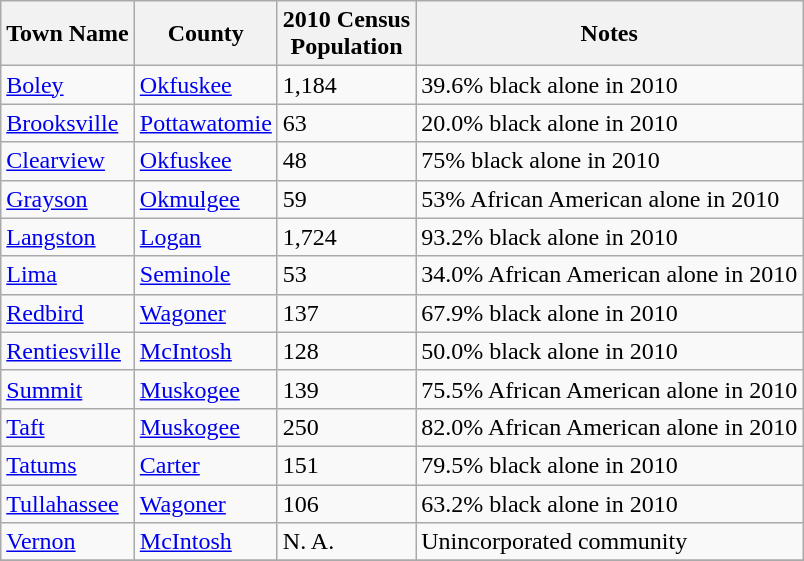<table class="wikitable">
<tr>
<th>Town Name</th>
<th>County</th>
<th>2010 Census<br>Population</th>
<th>Notes</th>
</tr>
<tr>
<td><a href='#'>Boley</a></td>
<td><a href='#'>Okfuskee</a></td>
<td>1,184</td>
<td>39.6% black alone in 2010</td>
</tr>
<tr>
<td><a href='#'>Brooksville</a></td>
<td><a href='#'>Pottawatomie</a></td>
<td>63</td>
<td>20.0% black alone in 2010</td>
</tr>
<tr>
<td><a href='#'>Clearview</a></td>
<td><a href='#'>Okfuskee</a></td>
<td>48</td>
<td>75% black alone in 2010</td>
</tr>
<tr>
<td><a href='#'>Grayson</a></td>
<td><a href='#'>Okmulgee</a></td>
<td>59</td>
<td>53% African American alone in 2010</td>
</tr>
<tr>
<td><a href='#'>Langston</a></td>
<td><a href='#'>Logan</a></td>
<td>1,724</td>
<td>93.2% black alone in 2010</td>
</tr>
<tr>
<td><a href='#'>Lima</a></td>
<td><a href='#'>Seminole</a></td>
<td>53</td>
<td>34.0% African American alone in 2010</td>
</tr>
<tr>
<td><a href='#'>Redbird</a></td>
<td><a href='#'>Wagoner</a></td>
<td>137</td>
<td>67.9% black alone in 2010</td>
</tr>
<tr>
<td><a href='#'>Rentiesville</a></td>
<td><a href='#'>McIntosh</a></td>
<td>128</td>
<td>50.0% black alone in 2010</td>
</tr>
<tr>
<td><a href='#'>Summit</a></td>
<td><a href='#'>Muskogee</a></td>
<td>139</td>
<td>75.5% African American alone in 2010</td>
</tr>
<tr>
<td><a href='#'>Taft</a></td>
<td><a href='#'>Muskogee</a></td>
<td>250</td>
<td>82.0% African American alone in 2010</td>
</tr>
<tr>
<td><a href='#'>Tatums</a></td>
<td><a href='#'>Carter</a></td>
<td>151</td>
<td>79.5% black alone in 2010</td>
</tr>
<tr>
<td><a href='#'>Tullahassee</a></td>
<td><a href='#'>Wagoner</a></td>
<td>106</td>
<td>63.2% black alone in 2010</td>
</tr>
<tr>
<td><a href='#'>Vernon</a></td>
<td><a href='#'>McIntosh</a></td>
<td>N. A.</td>
<td>Unincorporated community</td>
</tr>
<tr>
</tr>
</table>
